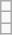<table class="wikitable">
<tr>
<td></td>
</tr>
<tr>
<td></td>
</tr>
<tr>
<td></td>
</tr>
</table>
